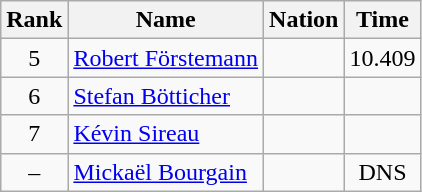<table class="wikitable sortable" style="text-align:center">
<tr>
<th>Rank</th>
<th>Name</th>
<th>Nation</th>
<th>Time</th>
</tr>
<tr>
<td>5</td>
<td align=left><a href='#'>Robert Förstemann</a></td>
<td align=left></td>
<td>10.409</td>
</tr>
<tr>
<td>6</td>
<td align=left><a href='#'>Stefan Bötticher</a></td>
<td align=left></td>
<td></td>
</tr>
<tr>
<td>7</td>
<td align=left><a href='#'>Kévin Sireau</a></td>
<td align=left></td>
<td></td>
</tr>
<tr>
<td>–</td>
<td align=left><a href='#'>Mickaël Bourgain</a></td>
<td align=left></td>
<td>DNS</td>
</tr>
</table>
